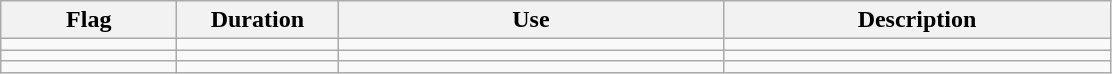<table class="wikitable">
<tr>
<th width="110">Flag</th>
<th width="100">Duration</th>
<th width="250">Use</th>
<th width="250">Description</th>
</tr>
<tr>
<td></td>
<td></td>
<td></td>
<td></td>
</tr>
<tr>
<td></td>
<td></td>
<td></td>
<td></td>
</tr>
<tr>
<td></td>
<td></td>
<td></td>
<td></td>
</tr>
</table>
